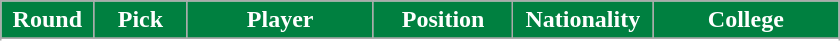<table class="wikitable sortable sortable">
<tr>
<th style="background:#008040; color:white" width="10%">Round</th>
<th style="background:#008040; color:white" width="10%">Pick</th>
<th style="background:#008040; color:white" width="20%">Player</th>
<th style="background:#008040; color:white" width="15%">Position</th>
<th style="background:#008040; color:white" width="15%">Nationality</th>
<th style="background:#008040; color:white" width="20%">College</th>
</tr>
<tr style="text-align: center">
</tr>
<tr>
</tr>
</table>
